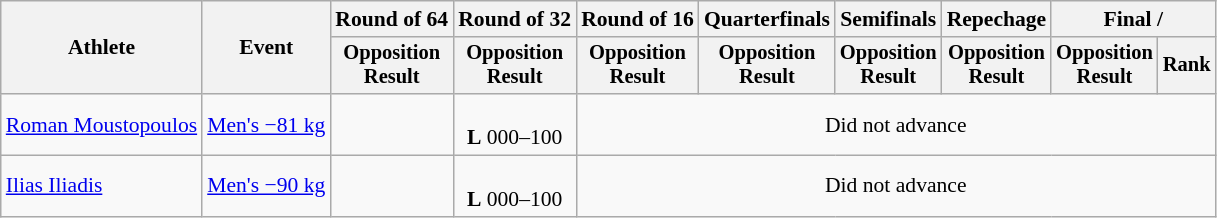<table class="wikitable" style="font-size:90%">
<tr>
<th rowspan=2>Athlete</th>
<th rowspan=2>Event</th>
<th>Round of 64</th>
<th>Round of 32</th>
<th>Round of 16</th>
<th>Quarterfinals</th>
<th>Semifinals</th>
<th>Repechage</th>
<th colspan=2>Final / </th>
</tr>
<tr style="font-size:95%">
<th>Opposition<br>Result</th>
<th>Opposition<br>Result</th>
<th>Opposition<br>Result</th>
<th>Opposition<br>Result</th>
<th>Opposition<br>Result</th>
<th>Opposition<br>Result</th>
<th>Opposition<br>Result</th>
<th>Rank</th>
</tr>
<tr align=center>
<td align=left><a href='#'>Roman Moustopoulos</a></td>
<td align=left><a href='#'>Men's −81 kg</a></td>
<td></td>
<td><br><strong>L</strong> 000–100</td>
<td colspan=6>Did not advance</td>
</tr>
<tr align=center>
<td align=left><a href='#'>Ilias Iliadis</a></td>
<td align=left><a href='#'>Men's −90 kg</a></td>
<td></td>
<td><br><strong>L</strong> 000–100</td>
<td colspan=6>Did not advance</td>
</tr>
</table>
